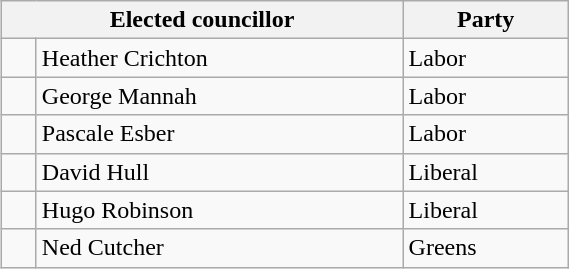<table class="wikitable" style="float:right;clear:right;width:30%">
<tr>
<th colspan="2">Elected councillor</th>
<th>Party</th>
</tr>
<tr>
<td> </td>
<td>Heather Crichton</td>
<td>Labor</td>
</tr>
<tr>
<td> </td>
<td>George Mannah</td>
<td>Labor</td>
</tr>
<tr>
<td> </td>
<td>Pascale Esber</td>
<td>Labor</td>
</tr>
<tr>
<td> </td>
<td>David Hull</td>
<td>Liberal</td>
</tr>
<tr>
<td> </td>
<td>Hugo Robinson</td>
<td>Liberal</td>
</tr>
<tr>
<td> </td>
<td>Ned Cutcher</td>
<td>Greens</td>
</tr>
</table>
